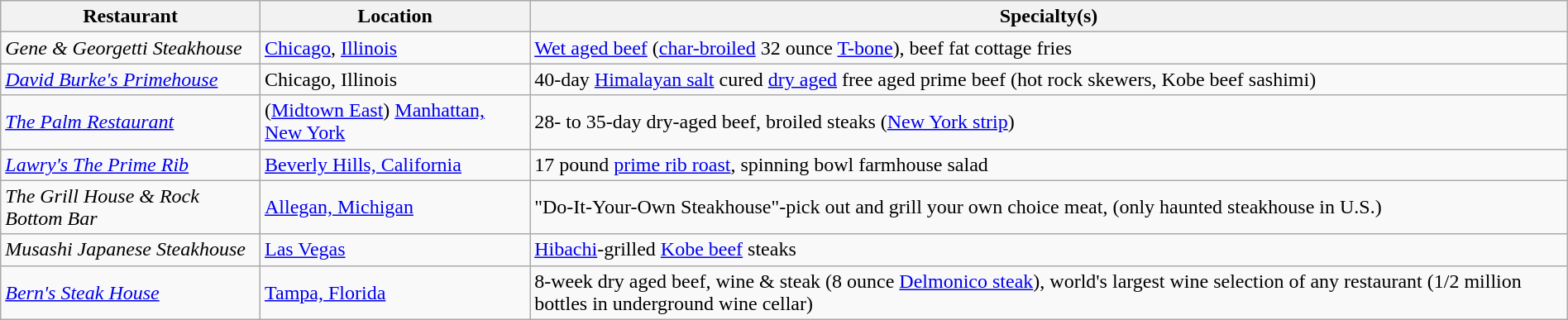<table class="wikitable" style="width:100%;">
<tr>
<th>Restaurant</th>
<th>Location</th>
<th>Specialty(s)</th>
</tr>
<tr>
<td><em>Gene & Georgetti Steakhouse</em></td>
<td><a href='#'>Chicago</a>, <a href='#'>Illinois</a></td>
<td><a href='#'>Wet aged beef</a> (<a href='#'>char-broiled</a> 32 ounce <a href='#'>T-bone</a>), beef fat cottage fries</td>
</tr>
<tr>
<td><em><a href='#'>David Burke's Primehouse</a></em></td>
<td>Chicago, Illinois</td>
<td>40-day <a href='#'>Himalayan salt</a> cured <a href='#'>dry aged</a> free aged prime beef (hot rock skewers, Kobe beef sashimi)</td>
</tr>
<tr>
<td><em><a href='#'>The Palm Restaurant</a></em></td>
<td>(<a href='#'>Midtown East</a>) <a href='#'>Manhattan, New York</a></td>
<td>28- to 35-day dry-aged beef, broiled steaks (<a href='#'>New York strip</a>)</td>
</tr>
<tr>
<td><em><a href='#'>Lawry's The Prime Rib</a></em></td>
<td><a href='#'>Beverly Hills, California</a></td>
<td>17 pound <a href='#'>prime rib roast</a>, spinning bowl farmhouse salad</td>
</tr>
<tr>
<td><em>The Grill House & Rock Bottom Bar</em></td>
<td><a href='#'>Allegan, Michigan</a></td>
<td>"Do-It-Your-Own Steakhouse"-pick out and grill your own choice meat, (only haunted steakhouse in U.S.)</td>
</tr>
<tr>
<td><em>Musashi Japanese Steakhouse</em></td>
<td><a href='#'>Las Vegas</a></td>
<td><a href='#'>Hibachi</a>-grilled <a href='#'>Kobe beef</a> steaks</td>
</tr>
<tr>
<td><em><a href='#'>Bern's Steak House</a></em></td>
<td><a href='#'>Tampa, Florida</a></td>
<td>8-week dry aged beef, wine & steak (8 ounce <a href='#'>Delmonico steak</a>), world's largest wine selection of any restaurant (1/2 million bottles in underground wine cellar)</td>
</tr>
</table>
